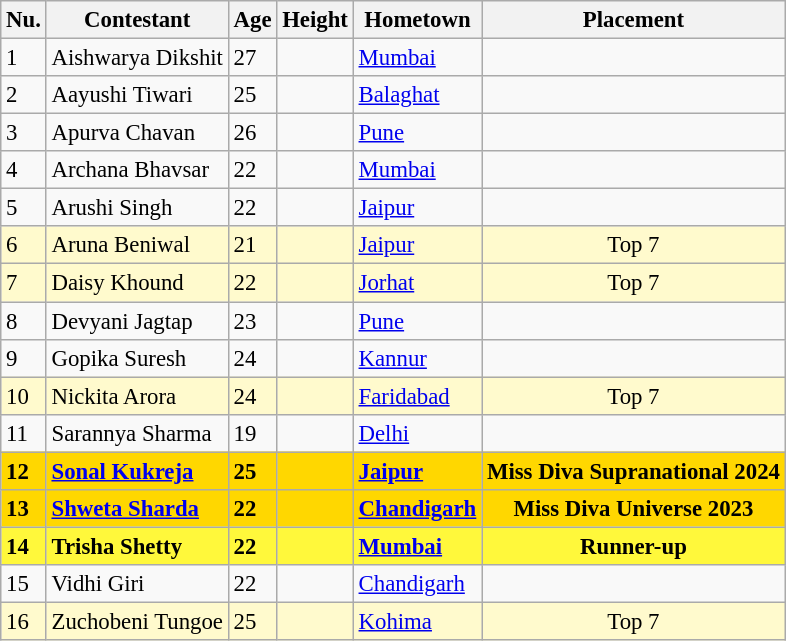<table class="wikitable sortable" style="font-size:95%;">
<tr>
<th scope="col";>Nu.</th>
<th scope="col">Contestant</th>
<th scope="col">Age</th>
<th scope="col">Height</th>
<th scope="col">Hometown</th>
<th scope="col">Placement</th>
</tr>
<tr>
<td>1</td>
<td>Aishwarya Dikshit</td>
<td>27</td>
<td></td>
<td><a href='#'>Mumbai</a></td>
<td></td>
</tr>
<tr>
<td>2</td>
<td>Aayushi Tiwari</td>
<td>25</td>
<td></td>
<td><a href='#'>Balaghat</a></td>
<td></td>
</tr>
<tr>
<td>3</td>
<td>Apurva Chavan</td>
<td>26</td>
<td></td>
<td><a href='#'>Pune</a></td>
<td></td>
</tr>
<tr>
<td>4</td>
<td>Archana Bhavsar</td>
<td>22</td>
<td></td>
<td><a href='#'>Mumbai</a></td>
<td></td>
</tr>
<tr>
<td>5</td>
<td>Arushi Singh</td>
<td>22</td>
<td></td>
<td><a href='#'>Jaipur</a></td>
<td></td>
</tr>
<tr style="background-color:#FFFACD">
<td>6</td>
<td>Aruna Beniwal</td>
<td>21</td>
<td></td>
<td><a href='#'>Jaipur</a></td>
<td align="center">Top 7</td>
</tr>
<tr style="background-color:#FFFACD">
<td>7</td>
<td>Daisy Khound </td>
<td>22</td>
<td></td>
<td><a href='#'>Jorhat</a></td>
<td align="center">Top 7</td>
</tr>
<tr>
<td>8</td>
<td>Devyani Jagtap</td>
<td>23</td>
<td></td>
<td><a href='#'>Pune</a></td>
<td></td>
</tr>
<tr>
<td>9</td>
<td>Gopika Suresh</td>
<td>24</td>
<td></td>
<td><a href='#'>Kannur</a></td>
<td></td>
</tr>
<tr style="background-color:#FFFACD">
<td>10</td>
<td>Nickita Arora</td>
<td>24</td>
<td></td>
<td><a href='#'>Faridabad</a></td>
<td align="center">Top 7</td>
</tr>
<tr>
<td>11</td>
<td>Sarannya Sharma</td>
<td>19</td>
<td></td>
<td><a href='#'>Delhi</a></td>
<td></td>
</tr>
<tr style="background-color:gold ; font-weight: bold">
<td>12</td>
<td><a href='#'>Sonal Kukreja</a></td>
<td>25</td>
<td></td>
<td><a href='#'>Jaipur</a></td>
<td align="center">Miss Diva Supranational 2024</td>
</tr>
<tr style="background-color:gold ; font-weight: bold">
<td>13</td>
<td><a href='#'>Shweta Sharda</a></td>
<td>22</td>
<td></td>
<td><a href='#'>Chandigarh</a></td>
<td align="center">Miss Diva Universe 2023</td>
</tr>
<tr style="background-color:#FFF83B ; font-weight: bold">
<td>14</td>
<td>Trisha Shetty</td>
<td>22</td>
<td></td>
<td><a href='#'>Mumbai</a></td>
<td align="center">Runner-up</td>
</tr>
<tr>
<td>15</td>
<td>Vidhi Giri</td>
<td>22</td>
<td></td>
<td><a href='#'>Chandigarh</a></td>
<td></td>
</tr>
<tr style="background-color:#FFFACD">
<td>16</td>
<td>Zuchobeni Tungoe</td>
<td>25</td>
<td></td>
<td><a href='#'>Kohima</a></td>
<td align="center">Top 7</td>
</tr>
</table>
